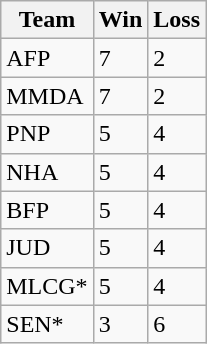<table class="wikitable sortable" border="1">
<tr>
<th>Team</th>
<th>Win</th>
<th>Loss</th>
</tr>
<tr>
<td>AFP</td>
<td>7</td>
<td>2</td>
</tr>
<tr>
<td>MMDA</td>
<td>7</td>
<td>2</td>
</tr>
<tr>
<td>PNP</td>
<td>5</td>
<td>4</td>
</tr>
<tr>
<td>NHA</td>
<td>5</td>
<td>4</td>
</tr>
<tr>
<td>BFP</td>
<td>5</td>
<td>4</td>
</tr>
<tr>
<td>JUD</td>
<td>5</td>
<td>4</td>
</tr>
<tr>
<td>MLCG*</td>
<td>5</td>
<td>4</td>
</tr>
<tr>
<td>SEN*</td>
<td>3</td>
<td>6</td>
</tr>
</table>
